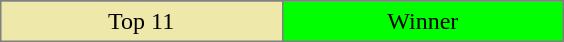<table border="2" cellpadding="4"  style="background:solid gray; border:1px solid gray; border-collapse:collapse; margin:0 1em 1em 0; text-align:center; margin:auto;">
<tr>
</tr>
<tr>
<td style="background:palegoldenrod; width:15%;">Top 11</td>
<td style="background:lime; width:15%;">Winner</td>
</tr>
</table>
